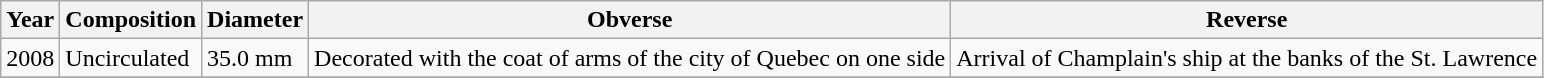<table class="wikitable">
<tr>
<th>Year</th>
<th>Composition</th>
<th>Diameter</th>
<th>Obverse</th>
<th>Reverse</th>
</tr>
<tr>
<td>2008</td>
<td>Uncirculated</td>
<td>35.0 mm</td>
<td>Decorated with the coat of arms of the city of Quebec on one side</td>
<td>Arrival of Champlain's ship at the banks of the St. Lawrence</td>
</tr>
<tr>
</tr>
</table>
